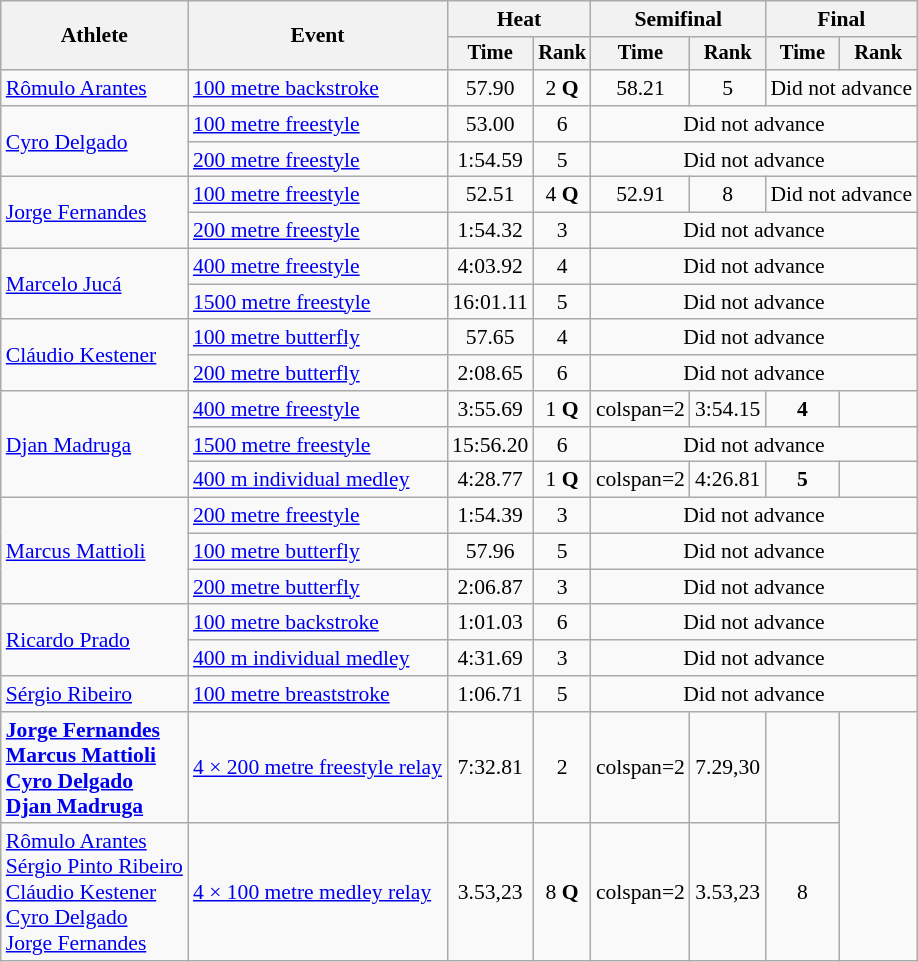<table class=wikitable style="font-size:90%">
<tr>
<th rowspan="2">Athlete</th>
<th rowspan="2">Event</th>
<th colspan="2">Heat</th>
<th colspan="2">Semifinal</th>
<th colspan="2">Final</th>
</tr>
<tr style="font-size:95%">
<th>Time</th>
<th>Rank</th>
<th>Time</th>
<th>Rank</th>
<th>Time</th>
<th>Rank</th>
</tr>
<tr align=center>
<td style="text-align:left;" rowspan="1"><a href='#'>Rômulo Arantes</a></td>
<td style="text-align:left;"><a href='#'>100 metre backstroke</a></td>
<td>57.90</td>
<td>2 <strong>Q</strong></td>
<td>58.21</td>
<td>5</td>
<td colspan=4>Did not advance</td>
</tr>
<tr align=center>
<td style="text-align:left;" rowspan="2"><a href='#'>Cyro Delgado</a></td>
<td style="text-align:left;"><a href='#'>100 metre freestyle</a></td>
<td>53.00</td>
<td>6</td>
<td colspan=4>Did not advance</td>
</tr>
<tr align=center>
<td style="text-align:left;"><a href='#'>200 metre freestyle</a></td>
<td>1:54.59</td>
<td>5</td>
<td colspan=4>Did not advance</td>
</tr>
<tr align=center>
<td style="text-align:left;" rowspan="2"><a href='#'>Jorge Fernandes</a></td>
<td style="text-align:left;"><a href='#'>100 metre freestyle</a></td>
<td>52.51</td>
<td>4 <strong>Q</strong></td>
<td>52.91</td>
<td>8</td>
<td colspan=2>Did not advance</td>
</tr>
<tr align=center>
<td style="text-align:left;"><a href='#'>200 metre freestyle</a></td>
<td>1:54.32</td>
<td>3</td>
<td colspan=4>Did not advance</td>
</tr>
<tr align=center>
<td style="text-align:left;" rowspan="2"><a href='#'>Marcelo Jucá</a></td>
<td style="text-align:left;"><a href='#'>400 metre freestyle</a></td>
<td>4:03.92</td>
<td>4</td>
<td colspan=4>Did not advance</td>
</tr>
<tr align=center>
<td style="text-align:left;"><a href='#'>1500 metre freestyle</a></td>
<td>16:01.11</td>
<td>5</td>
<td colspan=4>Did not advance</td>
</tr>
<tr align=center>
<td style="text-align:left;" rowspan="2"><a href='#'>Cláudio Kestener</a></td>
<td style="text-align:left;"><a href='#'>100 metre butterfly</a></td>
<td>57.65</td>
<td>4</td>
<td colspan=4>Did not advance</td>
</tr>
<tr align=center>
<td style="text-align:left;"><a href='#'>200 metre butterfly</a></td>
<td>2:08.65</td>
<td>6</td>
<td colspan=4>Did not advance</td>
</tr>
<tr align=center>
<td style="text-align:left;" rowspan="3"><a href='#'>Djan Madruga</a></td>
<td style="text-align:left;"><a href='#'>400 metre freestyle</a></td>
<td>3:55.69</td>
<td>1 <strong>Q</strong></td>
<td>colspan=2 </td>
<td>3:54.15</td>
<td><strong>4</strong></td>
</tr>
<tr align=center>
<td style="text-align:left;"><a href='#'>1500 metre freestyle</a></td>
<td>15:56.20</td>
<td>6</td>
<td colspan=4>Did not advance</td>
</tr>
<tr align=center>
<td style="text-align:left;"><a href='#'>400 m individual medley</a></td>
<td>4:28.77</td>
<td>1 <strong>Q</strong></td>
<td>colspan=2 </td>
<td>4:26.81</td>
<td><strong>5</strong></td>
</tr>
<tr align=center>
<td style="text-align:left;" rowspan="3"><a href='#'>Marcus Mattioli</a></td>
<td style="text-align:left;"><a href='#'>200 metre freestyle</a></td>
<td>1:54.39</td>
<td>3</td>
<td colspan=4>Did not advance</td>
</tr>
<tr align=center>
<td style="text-align:left;"><a href='#'>100 metre butterfly</a></td>
<td>57.96</td>
<td>5</td>
<td colspan=4>Did not advance</td>
</tr>
<tr align=center>
<td style="text-align:left;"><a href='#'>200 metre butterfly</a></td>
<td>2:06.87</td>
<td>3</td>
<td colspan=4>Did not advance</td>
</tr>
<tr align=center>
<td style="text-align:left;" rowspan="2"><a href='#'>Ricardo Prado</a></td>
<td style="text-align:left;"><a href='#'>100 metre backstroke</a></td>
<td>1:01.03</td>
<td>6</td>
<td colspan=4>Did not advance</td>
</tr>
<tr align=center>
<td style="text-align:left;"><a href='#'>400 m individual medley</a></td>
<td>4:31.69</td>
<td>3</td>
<td colspan=4>Did not advance</td>
</tr>
<tr align=center>
<td style="text-align:left;" rowspan="1"><a href='#'>Sérgio Ribeiro</a></td>
<td align=left><a href='#'>100 metre breaststroke</a></td>
<td>1:06.71</td>
<td>5</td>
<td colspan=4>Did not advance</td>
</tr>
<tr align=center>
<td style="text-align:left;" rowspan="1"><strong><a href='#'>Jorge Fernandes</a><br><a href='#'>Marcus Mattioli</a><br><a href='#'>Cyro Delgado</a><br><a href='#'>Djan Madruga</a></strong></td>
<td align=left><a href='#'>4 × 200 metre freestyle relay</a></td>
<td>7:32.81</td>
<td>2</td>
<td>colspan=2 </td>
<td>7.29,30</td>
<td></td>
</tr>
<tr align=center>
<td style="text-align:left;" rowspan="1"><a href='#'>Rômulo Arantes</a><br><a href='#'>Sérgio Pinto Ribeiro</a><br><a href='#'>Cláudio Kestener</a><br><a href='#'>Cyro Delgado</a><br><a href='#'>Jorge Fernandes</a></td>
<td align=left><a href='#'>4 × 100 metre medley relay</a></td>
<td>3.53,23</td>
<td>8 <strong>Q</strong></td>
<td>colspan=2 </td>
<td>3.53,23</td>
<td>8</td>
</tr>
</table>
